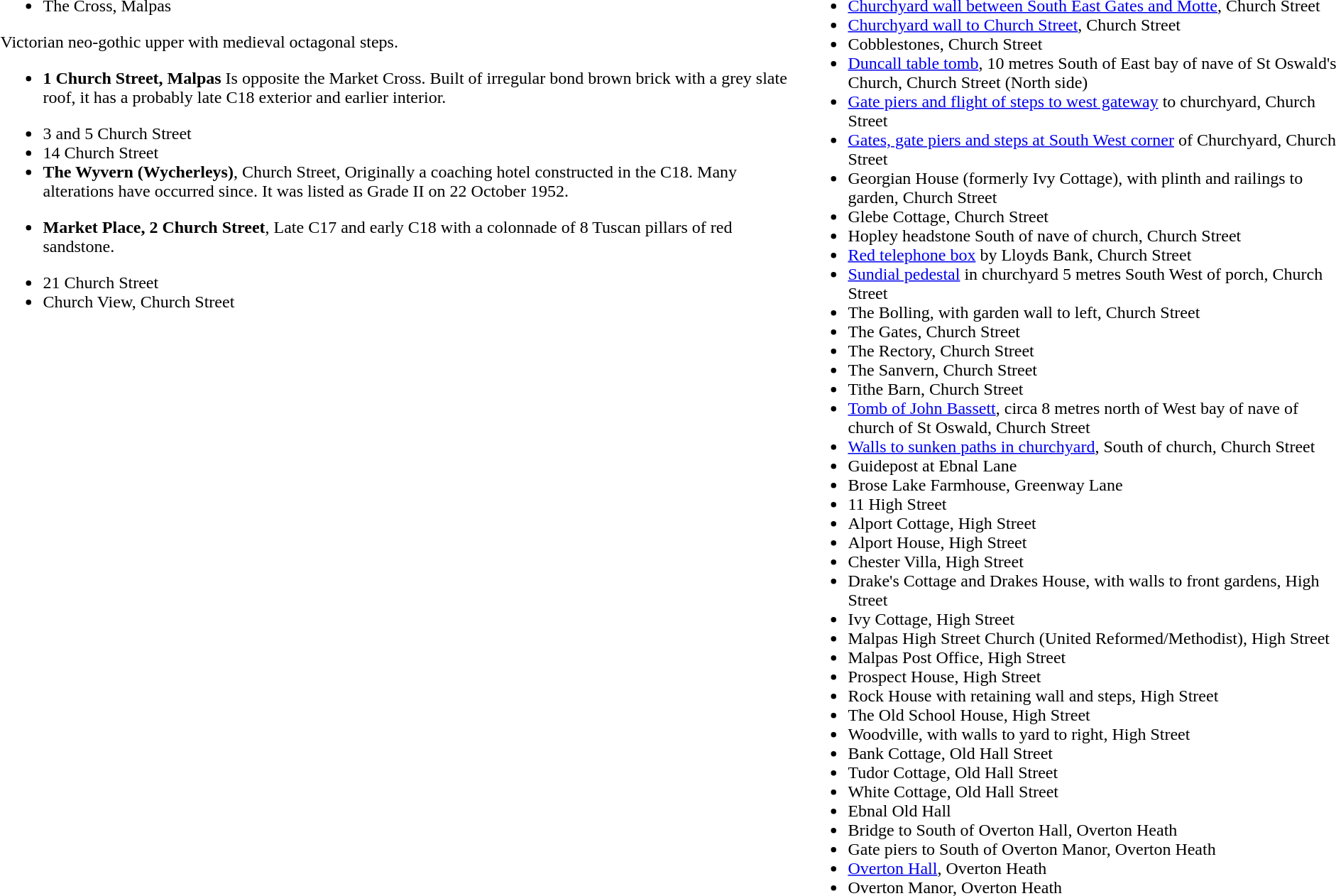<table>
<tr>
<td valign="top"><br><ul><li>The Cross, Malpas</li></ul>Victorian neo-gothic upper with medieval octagonal steps.
<ul><li><strong>1 Church Street, Malpas</strong>  Is opposite the Market Cross. Built of irregular bond brown brick with a grey slate roof, it has a probably late C18 exterior and earlier interior.</li></ul><ul><li>3 and 5 Church Street</li><li>14 Church Street</li><li><strong>The Wyvern (Wycherleys)</strong>, Church Street, Originally a coaching hotel constructed in the C18. Many alterations have occurred since. It was listed as Grade II on 22 October 1952.</li></ul><ul><li><strong>Market Place, 2 Church Street</strong>, Late C17 and early C18 with a colonnade of 8 Tuscan pillars of red sandstone.</li></ul><ul><li>21 Church Street</li><li>Church View, Church Street</li></ul></td>
<td valign="top"><br><ul><li><a href='#'>Churchyard wall between South East Gates and Motte</a>, Church Street</li><li><a href='#'>Churchyard wall to Church Street</a>, Church Street</li><li>Cobblestones, Church Street</li><li><a href='#'>Duncall table tomb</a>, 10 metres South of East bay of nave of St Oswald's Church, Church Street (North side)</li><li><a href='#'>Gate piers and flight of steps to west gateway</a> to churchyard, Church Street</li><li><a href='#'>Gates, gate piers and steps at South West corner</a> of Churchyard, Church Street</li><li>Georgian House (formerly Ivy Cottage), with plinth and railings to garden, Church Street</li><li>Glebe Cottage, Church Street</li><li>Hopley headstone South of nave of church, Church Street</li><li><a href='#'>Red telephone box</a> by Lloyds Bank, Church Street</li><li><a href='#'>Sundial pedestal</a> in churchyard 5 metres South West of porch, Church Street</li><li>The Bolling, with garden wall to left, Church Street</li><li>The Gates, Church Street</li><li>The Rectory, Church Street</li><li>The Sanvern, Church Street</li><li>Tithe Barn, Church Street</li><li><a href='#'>Tomb of John Bassett</a>, circa 8 metres north of West bay of nave of church of St Oswald, Church Street</li><li><a href='#'>Walls to sunken paths in churchyard</a>, South of church, Church Street</li><li>Guidepost at Ebnal Lane</li><li>Brose Lake Farmhouse, Greenway Lane</li><li>11 High Street</li><li>Alport Cottage, High Street</li><li>Alport House, High Street</li><li>Chester Villa, High Street</li><li>Drake's Cottage and Drakes House, with walls to front gardens, High Street</li><li>Ivy Cottage, High Street</li><li>Malpas High Street Church (United Reformed/Methodist), High Street</li><li>Malpas Post Office, High Street</li><li>Prospect House, High Street</li><li>Rock House with retaining wall and steps, High Street</li><li>The Old School House, High Street</li><li>Woodville, with walls to yard to right, High Street</li><li>Bank Cottage, Old Hall Street</li><li>Tudor Cottage, Old Hall Street</li><li>White Cottage, Old Hall Street</li><li>Ebnal Old Hall</li><li>Bridge to South of Overton Hall, Overton Heath</li><li>Gate piers to South of Overton Manor, Overton Heath</li><li><a href='#'>Overton Hall</a>, Overton Heath</li><li>Overton Manor, Overton Heath</li></ul></td>
</tr>
</table>
